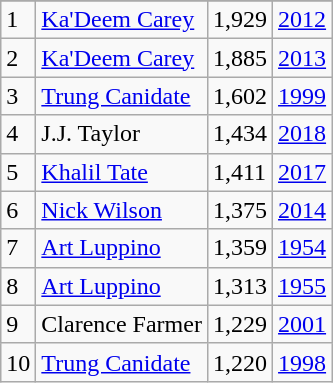<table class="wikitable">
<tr>
</tr>
<tr>
<td>1</td>
<td><a href='#'>Ka'Deem Carey</a></td>
<td>1,929</td>
<td><a href='#'>2012</a></td>
</tr>
<tr>
<td>2</td>
<td><a href='#'>Ka'Deem Carey</a></td>
<td>1,885</td>
<td><a href='#'>2013</a></td>
</tr>
<tr>
<td>3</td>
<td><a href='#'>Trung Canidate</a></td>
<td>1,602</td>
<td><a href='#'>1999</a></td>
</tr>
<tr>
<td>4</td>
<td>J.J. Taylor</td>
<td>1,434</td>
<td><a href='#'>2018</a></td>
</tr>
<tr>
<td>5</td>
<td><a href='#'>Khalil Tate</a></td>
<td>1,411</td>
<td><a href='#'>2017</a></td>
</tr>
<tr>
<td>6</td>
<td><a href='#'>Nick Wilson</a></td>
<td>1,375</td>
<td><a href='#'>2014</a></td>
</tr>
<tr>
<td>7</td>
<td><a href='#'>Art Luppino</a></td>
<td>1,359</td>
<td><a href='#'>1954</a></td>
</tr>
<tr>
<td>8</td>
<td><a href='#'>Art Luppino</a></td>
<td>1,313</td>
<td><a href='#'>1955</a></td>
</tr>
<tr>
<td>9</td>
<td>Clarence Farmer</td>
<td>1,229</td>
<td><a href='#'>2001</a></td>
</tr>
<tr>
<td>10</td>
<td><a href='#'>Trung Canidate</a></td>
<td>1,220</td>
<td><a href='#'>1998</a></td>
</tr>
</table>
